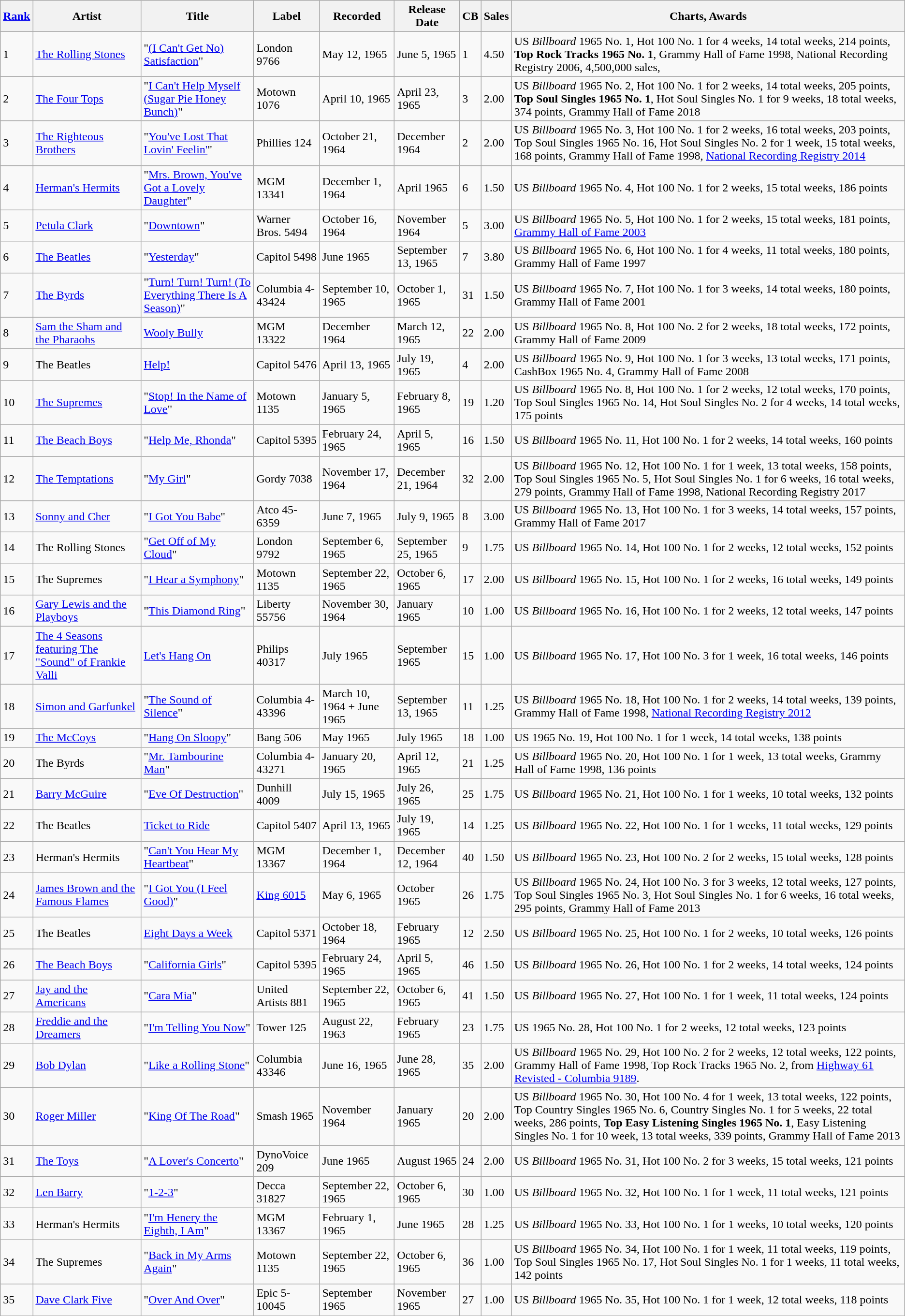<table class="wikitable sortable">
<tr>
<th><a href='#'>Rank</a></th>
<th>Artist</th>
<th>Title</th>
<th>Label</th>
<th>Recorded</th>
<th>Release Date</th>
<th>CB</th>
<th>Sales</th>
<th>Charts, Awards</th>
</tr>
<tr>
<td>1</td>
<td><a href='#'>The Rolling Stones</a></td>
<td>"<a href='#'>(I Can't Get No) Satisfaction</a>"</td>
<td>London 9766</td>
<td>May 12, 1965</td>
<td>June 5, 1965</td>
<td>1</td>
<td>4.50</td>
<td>US <em>Billboard</em> 1965 No. 1, Hot 100 No. 1 for 4 weeks, 14 total weeks, 214 points, <strong>Top Rock Tracks 1965 No. 1</strong>, Grammy Hall of Fame 1998, National Recording Registry 2006, 4,500,000 sales,</td>
</tr>
<tr>
<td>2</td>
<td><a href='#'>The Four Tops</a></td>
<td>"<a href='#'>I Can't Help Myself (Sugar Pie Honey Bunch)</a>"</td>
<td>Motown 1076</td>
<td>April 10, 1965</td>
<td>April 23, 1965</td>
<td>3</td>
<td>2.00</td>
<td>US <em>Billboard</em> 1965 No. 2, Hot 100 No. 1 for 2 weeks, 14 total weeks, 205 points, <strong>Top Soul Singles 1965 No. 1</strong>, Hot Soul Singles No. 1 for 9 weeks, 18 total weeks, 374 points, Grammy Hall of Fame 2018</td>
</tr>
<tr>
<td>3</td>
<td><a href='#'>The Righteous Brothers</a></td>
<td>"<a href='#'>You've Lost That Lovin' Feelin'</a>"</td>
<td>Phillies 124</td>
<td>October 21, 1964</td>
<td>December 1964</td>
<td>2</td>
<td>2.00</td>
<td>US <em>Billboard</em> 1965 No. 3, Hot 100 No. 1 for 2 weeks, 16 total weeks, 203 points, Top Soul Singles 1965 No. 16, Hot Soul Singles No. 2 for 1 week, 15 total weeks, 168 points, Grammy Hall of Fame 1998, <a href='#'>National Recording Registry 2014</a></td>
</tr>
<tr>
<td>4</td>
<td><a href='#'>Herman's Hermits</a></td>
<td>"<a href='#'>Mrs. Brown, You've Got a Lovely Daughter</a>"</td>
<td>MGM 13341</td>
<td>December 1, 1964</td>
<td>April 1965</td>
<td>6</td>
<td>1.50</td>
<td>US <em>Billboard</em> 1965 No. 4, Hot 100 No. 1 for 2 weeks, 15 total weeks, 186 points</td>
</tr>
<tr>
<td>5</td>
<td><a href='#'>Petula Clark</a></td>
<td>"<a href='#'>Downtown</a>"</td>
<td>Warner Bros. 5494</td>
<td>October 16, 1964</td>
<td>November 1964</td>
<td>5</td>
<td>3.00</td>
<td>US <em>Billboard</em> 1965 No. 5, Hot 100 No. 1 for 2 weeks, 15 total weeks, 181 points, <a href='#'>Grammy Hall of Fame 2003</a></td>
</tr>
<tr>
<td>6</td>
<td><a href='#'>The Beatles</a></td>
<td>"<a href='#'>Yesterday</a>"</td>
<td>Capitol 5498</td>
<td>June 1965</td>
<td>September 13, 1965</td>
<td>7</td>
<td>3.80</td>
<td>US <em>Billboard</em> 1965 No. 6, Hot 100 No. 1 for 4 weeks, 11 total weeks, 180 points, Grammy Hall of Fame 1997</td>
</tr>
<tr>
<td>7</td>
<td><a href='#'>The Byrds</a></td>
<td>"<a href='#'>Turn! Turn! Turn! (To Everything There Is A Season)</a>"</td>
<td>Columbia 4-43424</td>
<td>September 10, 1965</td>
<td>October 1, 1965</td>
<td>31</td>
<td>1.50</td>
<td>US <em>Billboard</em> 1965 No. 7, Hot 100 No. 1 for 3 weeks, 14 total weeks, 180 points, Grammy Hall of Fame 2001</td>
</tr>
<tr>
<td>8</td>
<td><a href='#'>Sam the Sham and the Pharaohs</a></td>
<td><a href='#'>Wooly Bully</a></td>
<td>MGM 13322</td>
<td>December 1964</td>
<td>March 12, 1965</td>
<td>22</td>
<td>2.00</td>
<td>US <em>Billboard</em> 1965 No. 8, Hot 100 No. 2 for 2 weeks, 18 total weeks, 172 points, Grammy Hall of Fame 2009</td>
</tr>
<tr>
<td>9</td>
<td>The Beatles</td>
<td><a href='#'>Help!</a></td>
<td>Capitol 5476</td>
<td>April 13, 1965</td>
<td>July 19, 1965</td>
<td>4</td>
<td>2.00</td>
<td>US <em>Billboard</em> 1965 No. 9, Hot 100 No. 1 for 3 weeks, 13 total weeks, 171 points, CashBox 1965 No. 4, Grammy Hall of Fame 2008</td>
</tr>
<tr>
<td>10</td>
<td><a href='#'>The Supremes</a></td>
<td>"<a href='#'>Stop! In the Name of Love</a>"</td>
<td>Motown 1135</td>
<td>January 5, 1965</td>
<td>February 8, 1965</td>
<td>19</td>
<td>1.20</td>
<td>US <em>Billboard</em> 1965 No. 8, Hot 100 No. 1 for 2 weeks, 12 total weeks, 170 points, Top Soul Singles 1965 No. 14, Hot Soul Singles No. 2 for 4 weeks, 14 total weeks, 175 points</td>
</tr>
<tr>
<td>11</td>
<td><a href='#'>The Beach Boys</a></td>
<td>"<a href='#'>Help Me, Rhonda</a>"</td>
<td>Capitol 5395</td>
<td>February 24, 1965</td>
<td>April 5, 1965</td>
<td>16</td>
<td>1.50</td>
<td>US <em>Billboard</em> 1965 No. 11, Hot 100 No. 1 for 2 weeks, 14 total weeks, 160 points</td>
</tr>
<tr>
<td>12</td>
<td><a href='#'>The Temptations</a></td>
<td>"<a href='#'>My Girl</a>"</td>
<td>Gordy 7038</td>
<td>November 17, 1964</td>
<td>December 21, 1964</td>
<td>32</td>
<td>2.00</td>
<td>US <em>Billboard</em> 1965 No. 12, Hot 100 No. 1 for 1 week, 13 total weeks, 158 points, Top Soul Singles 1965 No. 5, Hot Soul Singles No. 1 for 6 weeks, 16 total weeks, 279 points, Grammy Hall of Fame 1998, National Recording Registry 2017</td>
</tr>
<tr>
<td>13</td>
<td><a href='#'>Sonny and Cher</a></td>
<td>"<a href='#'>I Got You Babe</a>"</td>
<td>Atco 45-6359</td>
<td>June 7, 1965</td>
<td>July 9, 1965</td>
<td>8</td>
<td>3.00</td>
<td>US <em>Billboard</em> 1965 No. 13, Hot 100 No. 1 for 3 weeks, 14 total weeks, 157 points, Grammy Hall of Fame 2017</td>
</tr>
<tr>
<td>14</td>
<td>The Rolling Stones</td>
<td>"<a href='#'>Get Off of My Cloud</a>"</td>
<td>London 9792</td>
<td>September 6, 1965</td>
<td>September 25, 1965</td>
<td>9</td>
<td>1.75</td>
<td>US <em>Billboard</em> 1965 No. 14, Hot 100 No. 1 for 2 weeks, 12 total weeks, 152 points</td>
</tr>
<tr>
<td>15</td>
<td>The Supremes</td>
<td>"<a href='#'>I Hear a Symphony</a>"</td>
<td>Motown 1135</td>
<td>September 22, 1965</td>
<td>October 6, 1965</td>
<td>17</td>
<td>2.00</td>
<td>US <em>Billboard</em> 1965 No. 15, Hot 100 No. 1 for 2 weeks, 16 total weeks, 149 points</td>
</tr>
<tr>
<td>16</td>
<td><a href='#'>Gary Lewis and the Playboys</a></td>
<td>"<a href='#'>This Diamond Ring</a>"</td>
<td>Liberty 55756</td>
<td>November 30, 1964</td>
<td>January 1965</td>
<td>10</td>
<td>1.00</td>
<td>US <em>Billboard</em> 1965 No. 16, Hot 100 No. 1 for 2 weeks, 12 total weeks, 147 points</td>
</tr>
<tr>
<td>17</td>
<td><a href='#'>The 4 Seasons featuring The "Sound" of Frankie Valli</a></td>
<td><a href='#'>Let's Hang On</a></td>
<td>Philips 40317</td>
<td>July 1965</td>
<td>September 1965</td>
<td>15</td>
<td>1.00</td>
<td>US <em>Billboard</em> 1965 No. 17, Hot 100 No. 3 for 1 week, 16 total weeks, 146 points</td>
</tr>
<tr>
<td>18</td>
<td><a href='#'>Simon and Garfunkel</a></td>
<td>"<a href='#'>The Sound of Silence</a>"</td>
<td>Columbia 4-43396</td>
<td>March 10, 1964 + June 1965</td>
<td>September 13, 1965</td>
<td>11</td>
<td>1.25</td>
<td>US <em>Billboard</em> 1965 No. 18, Hot 100 No. 1 for 2 weeks, 14 total weeks, 139 points, Grammy Hall of Fame 1998, <a href='#'>National Recording Registry 2012</a></td>
</tr>
<tr>
<td>19</td>
<td><a href='#'>The McCoys</a></td>
<td>"<a href='#'>Hang On Sloopy</a>"</td>
<td>Bang 506</td>
<td>May 1965</td>
<td>July 1965</td>
<td>18</td>
<td>1.00</td>
<td>US 1965 No. 19, Hot 100 No. 1 for 1 week, 14 total weeks, 138 points</td>
</tr>
<tr>
<td>20</td>
<td>The Byrds</td>
<td>"<a href='#'>Mr. Tambourine Man</a>"</td>
<td>Columbia 4-43271</td>
<td>January 20, 1965</td>
<td>April 12, 1965</td>
<td>21</td>
<td>1.25</td>
<td>US <em>Billboard</em> 1965 No. 20, Hot 100 No. 1 for 1 week, 13 total weeks, Grammy Hall of Fame 1998, 136 points</td>
</tr>
<tr>
<td>21</td>
<td><a href='#'>Barry McGuire</a></td>
<td>"<a href='#'>Eve Of Destruction</a>"</td>
<td>Dunhill 4009</td>
<td>July 15, 1965</td>
<td>July 26, 1965</td>
<td>25</td>
<td>1.75</td>
<td>US <em>Billboard</em> 1965 No. 21, Hot 100 No. 1 for 1 weeks, 10 total weeks, 132 points</td>
</tr>
<tr>
<td>22</td>
<td>The Beatles</td>
<td><a href='#'>Ticket to Ride</a></td>
<td>Capitol 5407</td>
<td>April 13, 1965</td>
<td>July 19, 1965</td>
<td>14</td>
<td>1.25</td>
<td>US <em>Billboard</em> 1965 No. 22, Hot 100 No. 1 for 1 weeks, 11 total weeks, 129 points</td>
</tr>
<tr>
<td>23</td>
<td>Herman's Hermits</td>
<td>"<a href='#'>Can't You Hear My Heartbeat</a>"</td>
<td>MGM 13367</td>
<td>December 1, 1964</td>
<td>December 12, 1964</td>
<td>40</td>
<td>1.50</td>
<td>US <em>Billboard</em> 1965 No. 23, Hot 100 No. 2 for 2 weeks, 15 total weeks, 128 points</td>
</tr>
<tr>
<td>24</td>
<td><a href='#'>James Brown and the Famous Flames</a></td>
<td>"<a href='#'>I Got You (I Feel Good)</a>"</td>
<td><a href='#'>King 6015</a></td>
<td>May 6, 1965</td>
<td>October 1965</td>
<td>26</td>
<td>1.75</td>
<td>US <em>Billboard</em> 1965 No. 24, Hot 100 No. 3 for 3 weeks, 12 total weeks, 127 points, Top Soul Singles 1965 No. 3, Hot Soul Singles No. 1 for 6 weeks, 16 total weeks, 295 points, Grammy Hall of Fame 2013</td>
</tr>
<tr>
<td>25</td>
<td>The Beatles</td>
<td><a href='#'>Eight Days a Week</a></td>
<td>Capitol 5371</td>
<td>October 18, 1964</td>
<td>February 1965</td>
<td>12</td>
<td>2.50</td>
<td>US <em>Billboard</em> 1965 No. 25, Hot 100 No. 1 for 2 weeks, 10 total weeks, 126 points</td>
</tr>
<tr>
<td>26</td>
<td><a href='#'>The Beach Boys</a></td>
<td>"<a href='#'>California Girls</a>"</td>
<td>Capitol 5395</td>
<td>February 24, 1965</td>
<td>April 5, 1965</td>
<td>46</td>
<td>1.50</td>
<td>US <em>Billboard</em> 1965 No. 26, Hot 100 No. 1 for 2 weeks, 14 total weeks, 124 points</td>
</tr>
<tr>
<td>27</td>
<td><a href='#'>Jay and the Americans</a></td>
<td>"<a href='#'>Cara Mia</a>"</td>
<td>United Artists 881</td>
<td>September 22, 1965</td>
<td>October 6, 1965</td>
<td>41</td>
<td>1.50</td>
<td>US <em>Billboard</em> 1965 No. 27, Hot 100 No. 1 for 1 week, 11 total weeks, 124 points</td>
</tr>
<tr>
<td>28</td>
<td><a href='#'>Freddie and the Dreamers</a></td>
<td>"<a href='#'>I'm Telling You Now</a>"</td>
<td>Tower 125</td>
<td>August 22, 1963</td>
<td>February 1965</td>
<td>23</td>
<td>1.75</td>
<td>US 1965 No. 28, Hot 100 No. 1 for 2 weeks, 12 total weeks, 123 points</td>
</tr>
<tr>
<td>29</td>
<td><a href='#'>Bob Dylan</a></td>
<td>"<a href='#'>Like a Rolling Stone</a>"</td>
<td>Columbia 43346</td>
<td>June 16, 1965</td>
<td>June 28, 1965</td>
<td>35</td>
<td>2.00</td>
<td>US <em>Billboard</em> 1965 No. 29, Hot 100 No. 2 for 2 weeks, 12 total weeks, 122 points, Grammy Hall of Fame 1998, Top Rock Tracks 1965 No. 2, from <a href='#'>Highway 61 Revisted - Columbia 9189</a>.</td>
</tr>
<tr>
<td>30</td>
<td><a href='#'>Roger Miller</a></td>
<td>"<a href='#'>King Of The Road</a>"</td>
<td>Smash 1965</td>
<td>November 1964</td>
<td>January 1965</td>
<td>20</td>
<td>2.00</td>
<td>US <em>Billboard</em> 1965 No. 30, Hot 100 No. 4 for 1 week, 13 total weeks, 122 points, Top Country Singles 1965 No. 6, Country Singles No. 1 for 5 weeks, 22 total weeks, 286 points, <strong>Top Easy Listening Singles 1965 No. 1</strong>, Easy Listening Singles No. 1 for 10 week, 13 total weeks, 339 points, Grammy Hall of Fame 2013</td>
</tr>
<tr>
<td>31</td>
<td><a href='#'>The Toys</a></td>
<td>"<a href='#'>A Lover's Concerto</a>"</td>
<td>DynoVoice 209</td>
<td>June 1965</td>
<td>August 1965</td>
<td>24</td>
<td>2.00</td>
<td>US <em>Billboard</em> 1965 No. 31, Hot 100 No. 2 for 3 weeks, 15 total weeks, 121 points</td>
</tr>
<tr>
<td>32</td>
<td><a href='#'>Len Barry</a></td>
<td>"<a href='#'>1-2-3</a>"</td>
<td>Decca 31827</td>
<td>September 22, 1965</td>
<td>October 6, 1965</td>
<td>30</td>
<td>1.00</td>
<td>US <em>Billboard</em> 1965 No. 32, Hot 100 No. 1 for 1 week, 11 total weeks, 121 points</td>
</tr>
<tr>
<td>33</td>
<td>Herman's Hermits</td>
<td>"<a href='#'>I'm Henery the Eighth, I Am</a>"</td>
<td>MGM 13367</td>
<td>February 1, 1965</td>
<td>June 1965</td>
<td>28</td>
<td>1.25</td>
<td>US <em>Billboard</em> 1965 No. 33, Hot 100 No. 1 for 1 weeks, 10 total weeks, 120 points</td>
</tr>
<tr>
<td>34</td>
<td>The Supremes</td>
<td>"<a href='#'>Back in My Arms Again</a>"</td>
<td>Motown 1135</td>
<td>September 22, 1965</td>
<td>October 6, 1965</td>
<td>36</td>
<td>1.00</td>
<td>US <em>Billboard</em> 1965 No. 34, Hot 100 No. 1 for 1 week, 11 total weeks, 119 points, Top Soul Singles 1965 No. 17, Hot Soul Singles No. 1 for 1 weeks, 11 total weeks, 142 points</td>
</tr>
<tr>
<td>35</td>
<td><a href='#'>Dave Clark Five</a></td>
<td>"<a href='#'>Over And Over</a>"</td>
<td>Epic 5-10045</td>
<td>September 1965</td>
<td>November 1965</td>
<td>27</td>
<td>1.00</td>
<td>US <em>Billboard</em> 1965 No. 35, Hot 100 No. 1 for 1 week, 12 total weeks, 118 points</td>
</tr>
</table>
